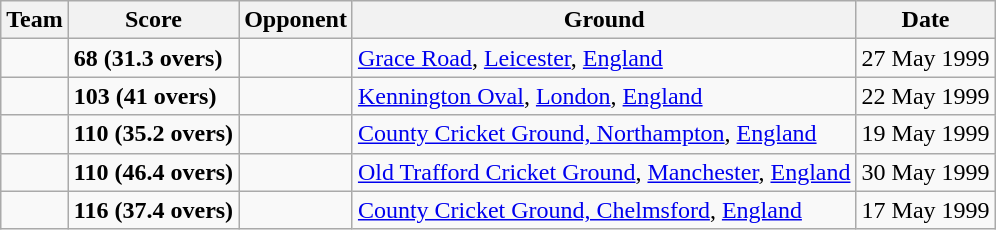<table class="wikitable sortable">
<tr>
<th>Team</th>
<th>Score</th>
<th>Opponent</th>
<th>Ground</th>
<th>Date</th>
</tr>
<tr>
<td></td>
<td><strong>68 (31.3 overs)</strong></td>
<td></td>
<td><a href='#'>Grace Road</a>, <a href='#'>Leicester</a>, <a href='#'>England</a></td>
<td>27 May 1999</td>
</tr>
<tr>
<td></td>
<td><strong>103 (41 overs)</strong></td>
<td></td>
<td><a href='#'>Kennington Oval</a>, <a href='#'>London</a>, <a href='#'>England</a></td>
<td>22 May 1999</td>
</tr>
<tr>
<td></td>
<td><strong>110 (35.2 overs)</strong></td>
<td></td>
<td><a href='#'>County Cricket Ground, Northampton</a>, <a href='#'>England</a></td>
<td>19 May 1999</td>
</tr>
<tr>
<td></td>
<td><strong>110 (46.4 overs)</strong></td>
<td></td>
<td><a href='#'>Old Trafford Cricket Ground</a>, <a href='#'>Manchester</a>, <a href='#'>England</a></td>
<td>30 May 1999</td>
</tr>
<tr>
<td></td>
<td><strong>116 (37.4 overs)</strong></td>
<td></td>
<td><a href='#'>County Cricket Ground, Chelmsford</a>, <a href='#'>England</a></td>
<td>17 May 1999</td>
</tr>
</table>
